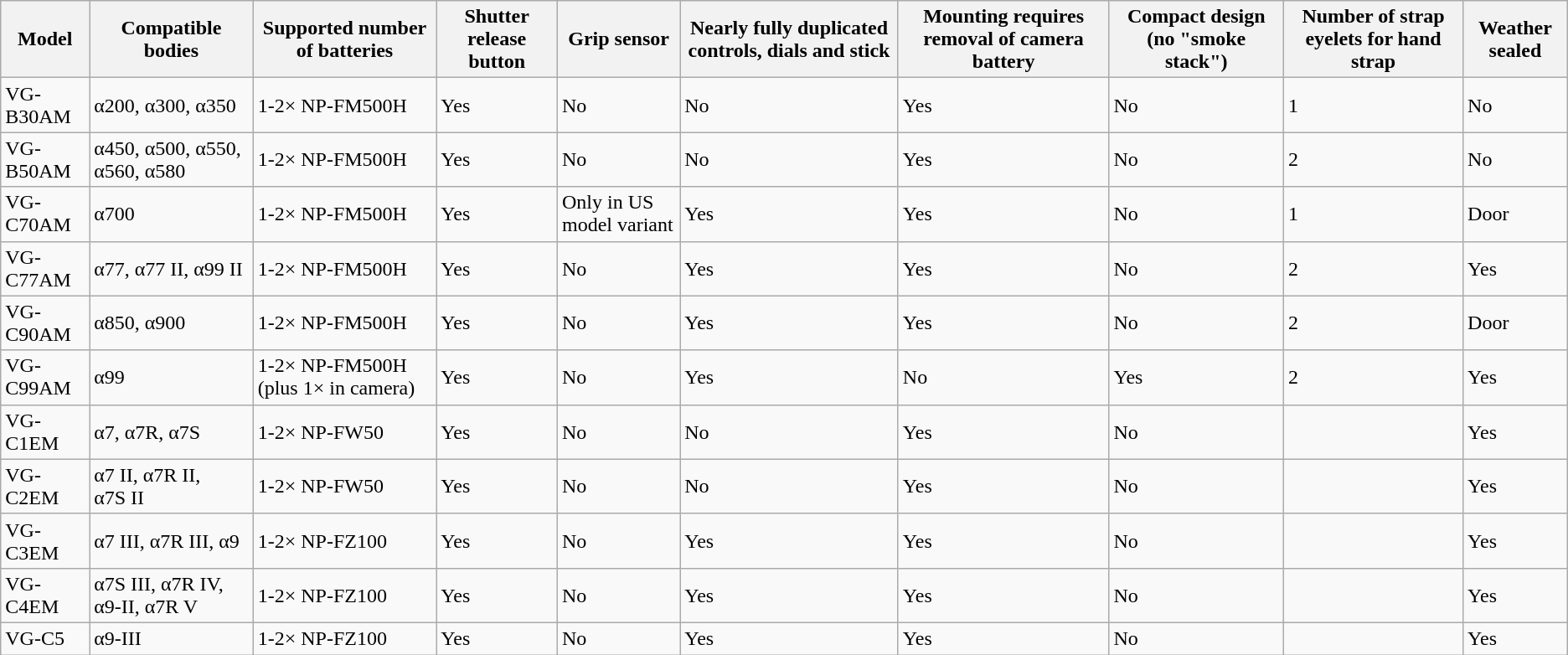<table class="wikitable">
<tr>
<th>Model</th>
<th>Compatible bodies</th>
<th>Supported number of batteries</th>
<th>Shutter release button</th>
<th>Grip sensor</th>
<th>Nearly fully duplicated controls, dials and stick</th>
<th>Mounting requires removal of camera battery</th>
<th>Compact design (no "smoke stack")</th>
<th>Number of strap eyelets for hand strap</th>
<th>Weather sealed</th>
</tr>
<tr>
<td>VG-B30AM</td>
<td>α200, α300, α350</td>
<td>1-2× NP-FM500H</td>
<td>Yes</td>
<td>No</td>
<td>No</td>
<td>Yes</td>
<td>No</td>
<td>1</td>
<td>No</td>
</tr>
<tr>
<td>VG-B50AM</td>
<td>α450, α500, α550, α560, α580</td>
<td>1-2× NP-FM500H</td>
<td>Yes</td>
<td>No</td>
<td>No</td>
<td>Yes</td>
<td>No</td>
<td>2</td>
<td>No</td>
</tr>
<tr>
<td>VG-C70AM</td>
<td>α700</td>
<td>1-2× NP-FM500H</td>
<td>Yes</td>
<td>Only in US model variant</td>
<td>Yes</td>
<td>Yes</td>
<td>No</td>
<td>1</td>
<td>Door</td>
</tr>
<tr>
<td>VG-C77AM</td>
<td>α77, α77 II, α99 II</td>
<td>1-2× NP-FM500H</td>
<td>Yes</td>
<td>No</td>
<td>Yes</td>
<td>Yes</td>
<td>No</td>
<td>2</td>
<td>Yes</td>
</tr>
<tr>
<td>VG-C90AM</td>
<td>α850, α900</td>
<td>1-2× NP-FM500H</td>
<td>Yes</td>
<td>No</td>
<td>Yes</td>
<td>Yes</td>
<td>No</td>
<td>2</td>
<td>Door</td>
</tr>
<tr>
<td>VG-C99AM</td>
<td>α99</td>
<td>1-2× NP-FM500H (plus 1× in camera)</td>
<td>Yes</td>
<td>No</td>
<td>Yes</td>
<td>No</td>
<td>Yes</td>
<td>2</td>
<td>Yes</td>
</tr>
<tr>
<td>VG-C1EM</td>
<td>α7, α7R, α7S</td>
<td>1-2× NP-FW50</td>
<td>Yes</td>
<td>No</td>
<td>No</td>
<td>Yes</td>
<td>No</td>
<td></td>
<td>Yes</td>
</tr>
<tr>
<td>VG-C2EM</td>
<td>α7 II, α7R II, α7S II</td>
<td>1-2× NP-FW50</td>
<td>Yes</td>
<td>No</td>
<td>No</td>
<td>Yes</td>
<td>No</td>
<td></td>
<td>Yes</td>
</tr>
<tr>
<td>VG-C3EM</td>
<td>α7 III, α7R III, α9</td>
<td>1-2× NP-FZ100</td>
<td>Yes</td>
<td>No</td>
<td>Yes</td>
<td>Yes</td>
<td>No</td>
<td></td>
<td>Yes</td>
</tr>
<tr>
<td>VG-C4EM</td>
<td>α7S III, α7R IV, α9-II, α7R V</td>
<td>1-2× NP-FZ100</td>
<td>Yes</td>
<td>No</td>
<td>Yes</td>
<td>Yes</td>
<td>No</td>
<td></td>
<td>Yes</td>
</tr>
<tr>
<td>VG-C5</td>
<td>α9-III</td>
<td>1-2× NP-FZ100</td>
<td>Yes</td>
<td>No</td>
<td>Yes</td>
<td>Yes</td>
<td>No</td>
<td></td>
<td>Yes</td>
</tr>
</table>
